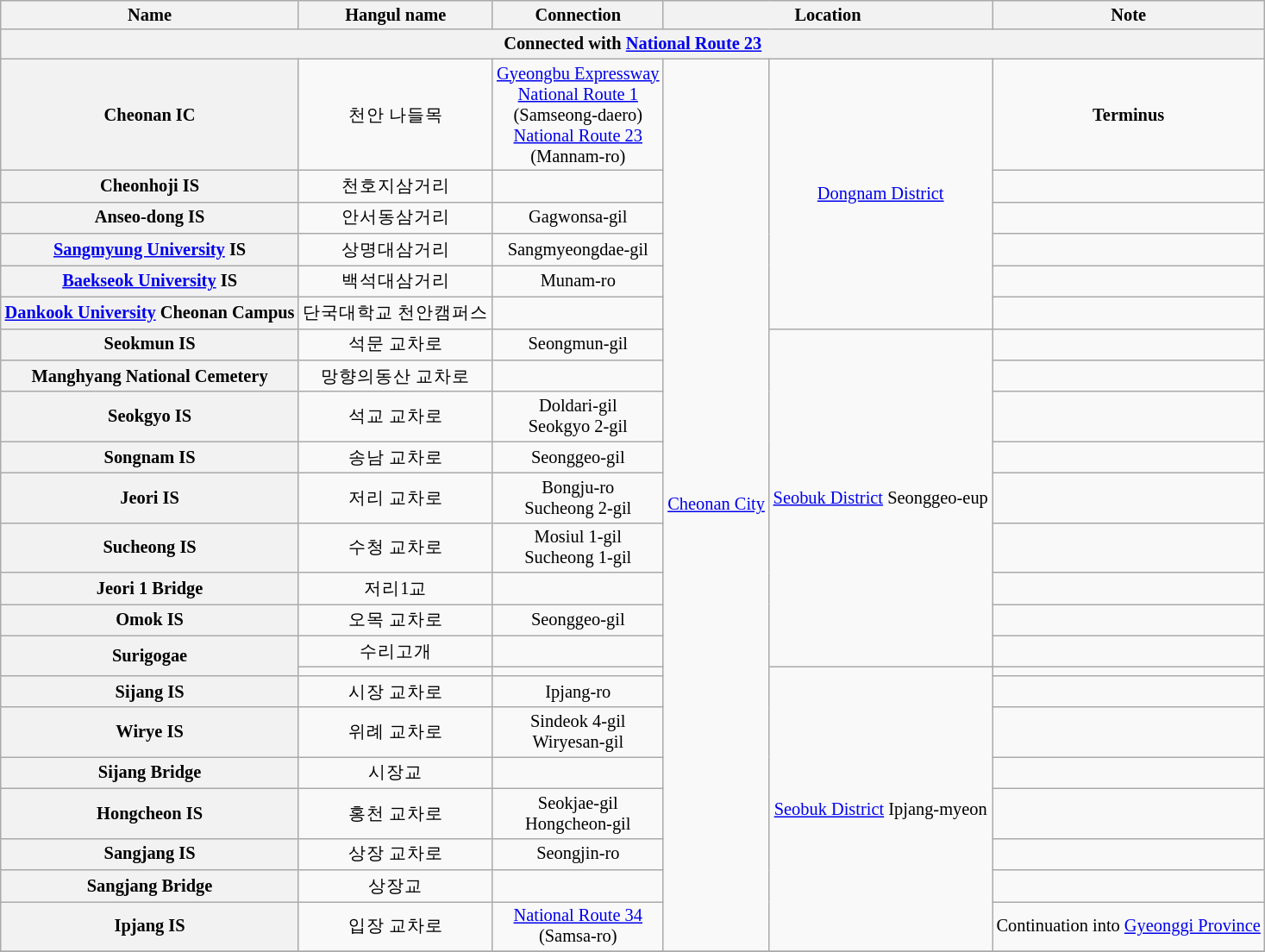<table class="wikitable" style="font-size: 85%; text-align: center;">
<tr>
<th>Name </th>
<th>Hangul name</th>
<th>Connection</th>
<th colspan="2">Location</th>
<th>Note</th>
</tr>
<tr>
<th colspan=6>Connected with <a href='#'>National Route 23</a></th>
</tr>
<tr>
<th>Cheonan IC</th>
<td>천안 나들목</td>
<td><a href='#'>Gyeongbu Expressway</a><br><a href='#'>National Route 1</a><br>(Samseong-daero)<br><a href='#'>National Route 23</a><br>(Mannam-ro)</td>
<td rowspan=23><a href='#'>Cheonan City</a></td>
<td rowspan=6><a href='#'>Dongnam District</a></td>
<td><strong>Terminus</strong></td>
</tr>
<tr>
<th>Cheonhoji IS</th>
<td>천호지삼거리</td>
<td></td>
<td></td>
</tr>
<tr>
<th>Anseo-dong IS</th>
<td>안서동삼거리</td>
<td>Gagwonsa-gil</td>
<td></td>
</tr>
<tr>
<th><a href='#'>Sangmyung University</a> IS</th>
<td>상명대삼거리</td>
<td>Sangmyeongdae-gil</td>
<td></td>
</tr>
<tr>
<th><a href='#'>Baekseok University</a> IS</th>
<td>백석대삼거리</td>
<td>Munam-ro</td>
<td></td>
</tr>
<tr>
<th><a href='#'>Dankook University</a> Cheonan Campus</th>
<td>단국대학교 천안캠퍼스</td>
<td></td>
<td></td>
</tr>
<tr>
<th>Seokmun IS</th>
<td>석문 교차로</td>
<td>Seongmun-gil</td>
<td rowspan=9><a href='#'>Seobuk District</a> Seonggeo-eup</td>
<td></td>
</tr>
<tr>
<th>Manghyang National Cemetery</th>
<td>망향의동산 교차로</td>
<td></td>
<td></td>
</tr>
<tr>
<th>Seokgyo IS</th>
<td>석교 교차로</td>
<td>Doldari-gil<br>Seokgyo 2-gil</td>
<td></td>
</tr>
<tr>
<th>Songnam IS</th>
<td>송남 교차로</td>
<td>Seonggeo-gil</td>
<td></td>
</tr>
<tr>
<th>Jeori IS</th>
<td>저리 교차로</td>
<td>Bongju-ro<br>Sucheong 2-gil</td>
<td></td>
</tr>
<tr>
<th>Sucheong IS</th>
<td>수청 교차로</td>
<td>Mosiul 1-gil<br>Sucheong 1-gil</td>
<td></td>
</tr>
<tr>
<th>Jeori 1 Bridge</th>
<td>저리1교</td>
<td></td>
<td></td>
</tr>
<tr>
<th>Omok IS</th>
<td>오목 교차로</td>
<td>Seonggeo-gil</td>
<td></td>
</tr>
<tr>
<th rowspan=2>Surigogae</th>
<td>수리고개</td>
<td></td>
<td></td>
</tr>
<tr>
<td></td>
<td></td>
<td rowspan=8><a href='#'>Seobuk District</a> Ipjang-myeon</td>
<td></td>
</tr>
<tr>
<th>Sijang IS</th>
<td>시장 교차로</td>
<td>Ipjang-ro</td>
<td></td>
</tr>
<tr>
<th>Wirye IS</th>
<td>위례 교차로</td>
<td>Sindeok 4-gil<br>Wiryesan-gil</td>
<td></td>
</tr>
<tr>
<th>Sijang Bridge</th>
<td>시장교</td>
<td></td>
<td></td>
</tr>
<tr>
<th>Hongcheon IS</th>
<td>홍천 교차로</td>
<td>Seokjae-gil<br>Hongcheon-gil</td>
<td></td>
</tr>
<tr>
<th>Sangjang IS</th>
<td>상장 교차로</td>
<td>Seongjin-ro</td>
<td></td>
</tr>
<tr>
<th>Sangjang Bridge</th>
<td>상장교</td>
<td></td>
<td></td>
</tr>
<tr>
<th>Ipjang IS</th>
<td>입장 교차로</td>
<td><a href='#'>National Route 34</a><br>(Samsa-ro)</td>
<td>Continuation into <a href='#'>Gyeonggi Province</a></td>
</tr>
<tr>
</tr>
</table>
